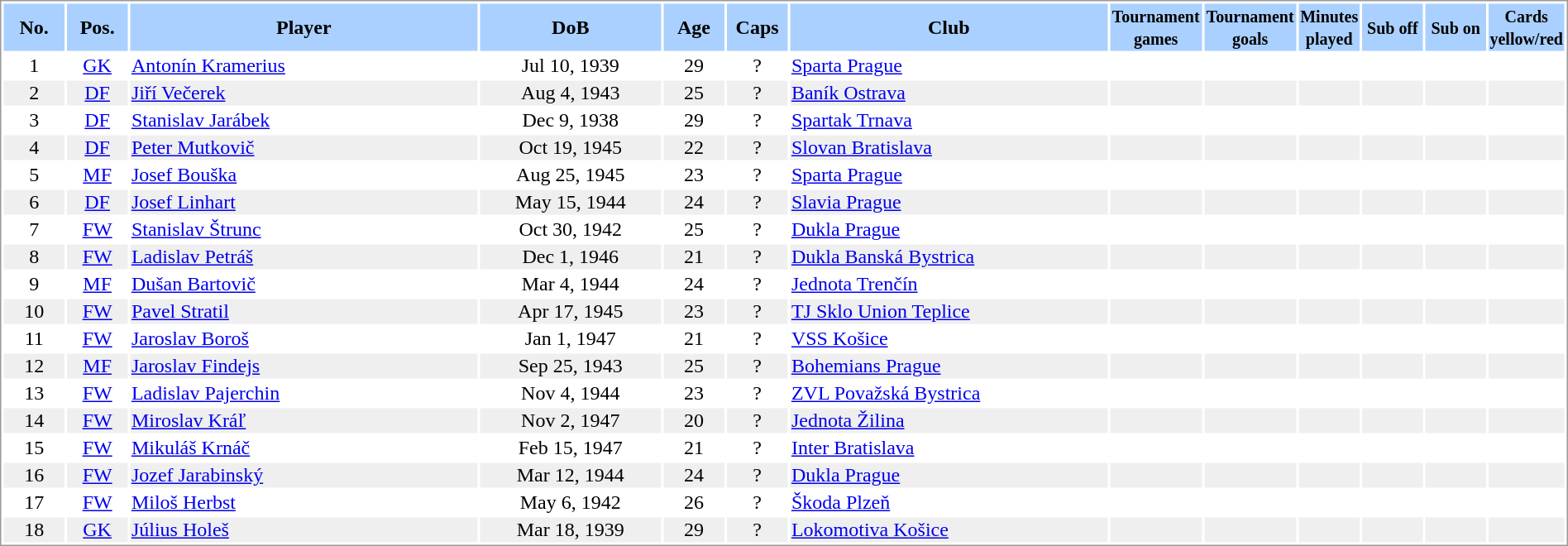<table border="0" width="100%" style="border: 1px solid #999; background-color:#FFFFFF; text-align:center">
<tr align="center" bgcolor="#AAD0FF">
<th width=4%>No.</th>
<th width=4%>Pos.</th>
<th width=23%>Player</th>
<th width=12%>DoB</th>
<th width=4%>Age</th>
<th width=4%>Caps</th>
<th width=21%>Club</th>
<th width=6%><small>Tournament<br>games</small></th>
<th width=6%><small>Tournament<br>goals</small></th>
<th width=4%><small>Minutes<br>played</small></th>
<th width=4%><small>Sub off</small></th>
<th width=4%><small>Sub on</small></th>
<th width=4%><small>Cards<br>yellow/red</small></th>
</tr>
<tr>
<td>1</td>
<td><a href='#'>GK</a></td>
<td align="left"><a href='#'>Antonín Kramerius</a></td>
<td>Jul 10, 1939</td>
<td>29</td>
<td>?</td>
<td align="left"> <a href='#'>Sparta Prague</a></td>
<td></td>
<td></td>
<td></td>
<td></td>
<td></td>
<td></td>
</tr>
<tr bgcolor="#EFEFEF">
<td>2</td>
<td><a href='#'>DF</a></td>
<td align="left"><a href='#'>Jiří Večerek</a></td>
<td>Aug 4, 1943</td>
<td>25</td>
<td>?</td>
<td align="left"> <a href='#'>Baník Ostrava</a></td>
<td></td>
<td></td>
<td></td>
<td></td>
<td></td>
<td></td>
</tr>
<tr>
<td>3</td>
<td><a href='#'>DF</a></td>
<td align="left"><a href='#'>Stanislav Jarábek</a></td>
<td>Dec 9, 1938</td>
<td>29</td>
<td>?</td>
<td align="left"> <a href='#'>Spartak Trnava</a></td>
<td></td>
<td></td>
<td></td>
<td></td>
<td></td>
<td></td>
</tr>
<tr bgcolor="#EFEFEF">
<td>4</td>
<td><a href='#'>DF</a></td>
<td align="left"><a href='#'>Peter Mutkovič</a></td>
<td>Oct 19, 1945</td>
<td>22</td>
<td>?</td>
<td align="left"> <a href='#'>Slovan Bratislava</a></td>
<td></td>
<td></td>
<td></td>
<td></td>
<td></td>
<td></td>
</tr>
<tr>
<td>5</td>
<td><a href='#'>MF</a></td>
<td align="left"><a href='#'>Josef Bouška</a></td>
<td>Aug 25, 1945</td>
<td>23</td>
<td>?</td>
<td align="left"> <a href='#'>Sparta Prague</a></td>
<td></td>
<td></td>
<td></td>
<td></td>
<td></td>
<td></td>
</tr>
<tr bgcolor="#EFEFEF">
<td>6</td>
<td><a href='#'>DF</a></td>
<td align="left"><a href='#'>Josef Linhart</a></td>
<td>May 15, 1944</td>
<td>24</td>
<td>?</td>
<td align="left"> <a href='#'>Slavia Prague</a></td>
<td></td>
<td></td>
<td></td>
<td></td>
<td></td>
<td></td>
</tr>
<tr>
<td>7</td>
<td><a href='#'>FW</a></td>
<td align="left"><a href='#'>Stanislav Štrunc</a></td>
<td>Oct 30, 1942</td>
<td>25</td>
<td>?</td>
<td align="left"> <a href='#'>Dukla Prague</a></td>
<td></td>
<td></td>
<td></td>
<td></td>
<td></td>
<td></td>
</tr>
<tr bgcolor="#EFEFEF">
<td>8</td>
<td><a href='#'>FW</a></td>
<td align="left"><a href='#'>Ladislav Petráš</a></td>
<td>Dec 1, 1946</td>
<td>21</td>
<td>?</td>
<td align="left"> <a href='#'>Dukla Banská Bystrica</a></td>
<td></td>
<td></td>
<td></td>
<td></td>
<td></td>
<td></td>
</tr>
<tr>
<td>9</td>
<td><a href='#'>MF</a></td>
<td align="left"><a href='#'>Dušan Bartovič</a></td>
<td>Mar 4, 1944</td>
<td>24</td>
<td>?</td>
<td align="left"> <a href='#'>Jednota Trenčín</a></td>
<td></td>
<td></td>
<td></td>
<td></td>
<td></td>
<td></td>
</tr>
<tr bgcolor="#EFEFEF">
<td>10</td>
<td><a href='#'>FW</a></td>
<td align="left"><a href='#'>Pavel Stratil</a></td>
<td>Apr 17, 1945</td>
<td>23</td>
<td>?</td>
<td align="left"> <a href='#'>TJ Sklo Union Teplice</a></td>
<td></td>
<td></td>
<td></td>
<td></td>
<td></td>
<td></td>
</tr>
<tr>
<td>11</td>
<td><a href='#'>FW</a></td>
<td align="left"><a href='#'>Jaroslav Boroš</a></td>
<td>Jan 1, 1947</td>
<td>21</td>
<td>?</td>
<td align="left"> <a href='#'>VSS Košice</a></td>
<td></td>
<td></td>
<td></td>
<td></td>
<td></td>
<td></td>
</tr>
<tr bgcolor="#EFEFEF">
<td>12</td>
<td><a href='#'>MF</a></td>
<td align="left"><a href='#'>Jaroslav Findejs</a></td>
<td>Sep 25, 1943</td>
<td>25</td>
<td>?</td>
<td align="left"> <a href='#'>Bohemians Prague</a></td>
<td></td>
<td></td>
<td></td>
<td></td>
<td></td>
<td></td>
</tr>
<tr>
<td>13</td>
<td><a href='#'>FW</a></td>
<td align="left"><a href='#'>Ladislav Pajerchin</a></td>
<td>Nov 4, 1944</td>
<td>23</td>
<td>?</td>
<td align="left"> <a href='#'>ZVL Považská Bystrica</a></td>
<td></td>
<td></td>
<td></td>
<td></td>
<td></td>
<td></td>
</tr>
<tr bgcolor="#EFEFEF">
<td>14</td>
<td><a href='#'>FW</a></td>
<td align="left"><a href='#'>Miroslav Kráľ</a></td>
<td>Nov 2, 1947</td>
<td>20</td>
<td>?</td>
<td align="left"> <a href='#'>Jednota Žilina</a></td>
<td></td>
<td></td>
<td></td>
<td></td>
<td></td>
<td></td>
</tr>
<tr>
<td>15</td>
<td><a href='#'>FW</a></td>
<td align="left"><a href='#'>Mikuláš Krnáč</a></td>
<td>Feb 15, 1947</td>
<td>21</td>
<td>?</td>
<td align="left"> <a href='#'>Inter Bratislava</a></td>
<td></td>
<td></td>
<td></td>
<td></td>
<td></td>
<td></td>
</tr>
<tr bgcolor="#EFEFEF">
<td>16</td>
<td><a href='#'>FW</a></td>
<td align="left"><a href='#'>Jozef Jarabinský</a></td>
<td>Mar 12, 1944</td>
<td>24</td>
<td>?</td>
<td align="left"> <a href='#'>Dukla Prague</a></td>
<td></td>
<td></td>
<td></td>
<td></td>
<td></td>
<td></td>
</tr>
<tr>
<td>17</td>
<td><a href='#'>FW</a></td>
<td align="left"><a href='#'>Miloš Herbst</a></td>
<td>May 6, 1942</td>
<td>26</td>
<td>?</td>
<td align="left"> <a href='#'>Škoda Plzeň</a></td>
<td></td>
<td></td>
<td></td>
<td></td>
<td></td>
<td></td>
</tr>
<tr bgcolor="#EFEFEF">
<td>18</td>
<td><a href='#'>GK</a></td>
<td align="left"><a href='#'>Július Holeš</a></td>
<td>Mar 18, 1939</td>
<td>29</td>
<td>?</td>
<td align="left"> <a href='#'>Lokomotiva Košice</a></td>
<td></td>
<td></td>
<td></td>
<td></td>
<td></td>
<td></td>
</tr>
</table>
